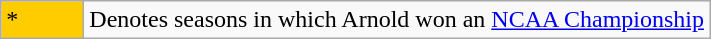<table class="wikitable">
<tr>
<td style="background:#ffcc00; width:3em;">*</td>
<td>Denotes seasons in which Arnold won an <a href='#'>NCAA Championship</a></td>
</tr>
</table>
